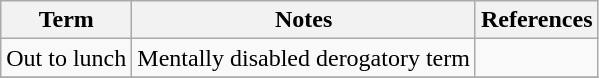<table class="wikitable">
<tr>
<th>Term</th>
<th>Notes</th>
<th>References</th>
</tr>
<tr>
<td>Out to lunch</td>
<td>Mentally disabled derogatory term</td>
<td></td>
</tr>
<tr>
</tr>
</table>
